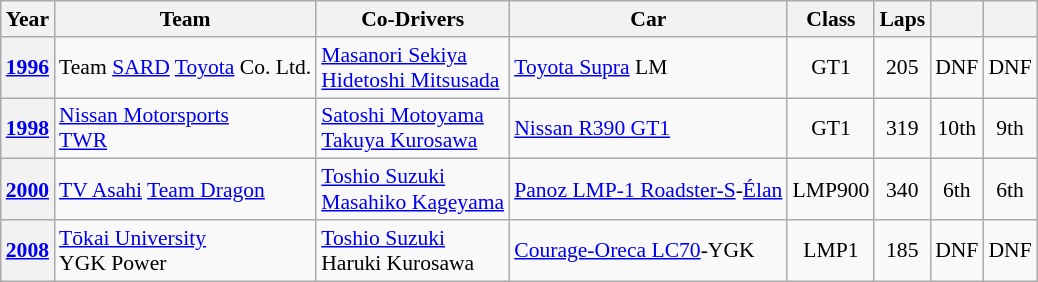<table class="wikitable" style="text-align:center; font-size:90%">
<tr>
<th>Year</th>
<th>Team</th>
<th>Co-Drivers</th>
<th>Car</th>
<th>Class</th>
<th>Laps</th>
<th></th>
<th></th>
</tr>
<tr>
<th><a href='#'>1996</a></th>
<td align="left"> Team <a href='#'>SARD</a> <a href='#'>Toyota</a> Co. Ltd.</td>
<td align="left"> <a href='#'>Masanori Sekiya</a><br> <a href='#'>Hidetoshi Mitsusada</a></td>
<td align="left"><a href='#'>Toyota Supra</a> LM</td>
<td>GT1</td>
<td>205</td>
<td>DNF</td>
<td>DNF</td>
</tr>
<tr>
<th><a href='#'>1998</a></th>
<td align="left"> <a href='#'>Nissan Motorsports</a><br> <a href='#'>TWR</a></td>
<td align="left"> <a href='#'>Satoshi Motoyama</a><br> <a href='#'>Takuya Kurosawa</a></td>
<td align="left"><a href='#'>Nissan R390 GT1</a></td>
<td>GT1</td>
<td>319</td>
<td>10th</td>
<td>9th</td>
</tr>
<tr>
<th><a href='#'>2000</a></th>
<td align="left"> <a href='#'>TV Asahi</a> <a href='#'>Team Dragon</a></td>
<td align="left"> <a href='#'>Toshio Suzuki</a><br> <a href='#'>Masahiko Kageyama</a></td>
<td align="left"><a href='#'>Panoz LMP-1 Roadster-S</a>-<a href='#'>Élan</a></td>
<td>LMP900</td>
<td>340</td>
<td>6th</td>
<td>6th</td>
</tr>
<tr>
<th><a href='#'>2008</a></th>
<td align="left"> <a href='#'>Tōkai University</a><br> YGK Power</td>
<td align="left"> <a href='#'>Toshio Suzuki</a><br> Haruki Kurosawa</td>
<td align="left"><a href='#'>Courage-Oreca LC70</a>-YGK</td>
<td>LMP1</td>
<td>185</td>
<td>DNF</td>
<td>DNF</td>
</tr>
</table>
